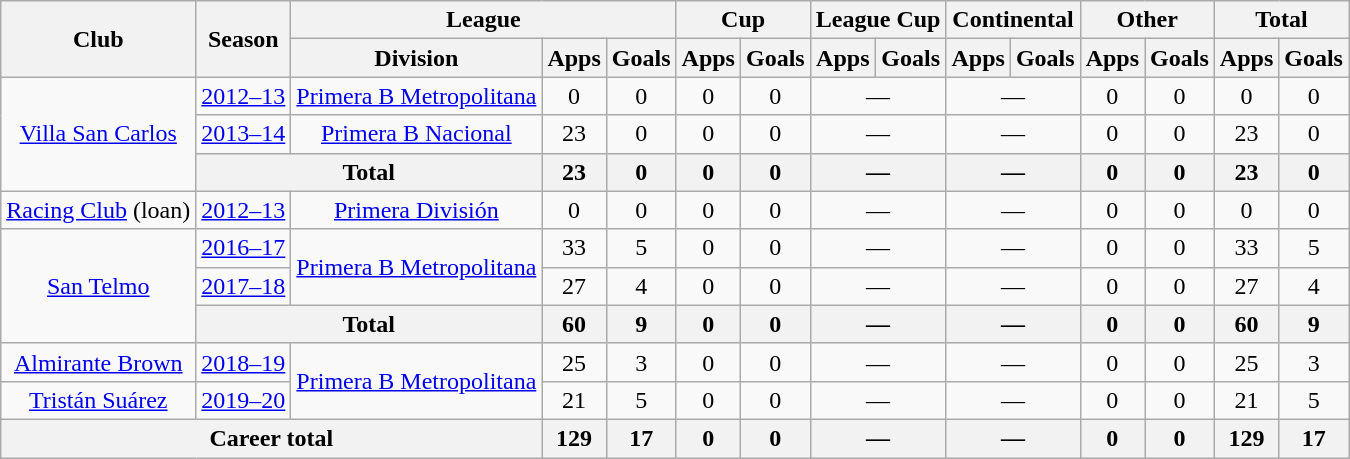<table class="wikitable" style="text-align:center">
<tr>
<th rowspan="2">Club</th>
<th rowspan="2">Season</th>
<th colspan="3">League</th>
<th colspan="2">Cup</th>
<th colspan="2">League Cup</th>
<th colspan="2">Continental</th>
<th colspan="2">Other</th>
<th colspan="2">Total</th>
</tr>
<tr>
<th>Division</th>
<th>Apps</th>
<th>Goals</th>
<th>Apps</th>
<th>Goals</th>
<th>Apps</th>
<th>Goals</th>
<th>Apps</th>
<th>Goals</th>
<th>Apps</th>
<th>Goals</th>
<th>Apps</th>
<th>Goals</th>
</tr>
<tr>
<td rowspan="3"><a href='#'>Villa San Carlos</a></td>
<td><a href='#'>2012–13</a></td>
<td rowspan="1"><a href='#'>Primera B Metropolitana</a></td>
<td>0</td>
<td>0</td>
<td>0</td>
<td>0</td>
<td colspan="2">—</td>
<td colspan="2">—</td>
<td>0</td>
<td>0</td>
<td>0</td>
<td>0</td>
</tr>
<tr>
<td><a href='#'>2013–14</a></td>
<td rowspan="1"><a href='#'>Primera B Nacional</a></td>
<td>23</td>
<td>0</td>
<td>0</td>
<td>0</td>
<td colspan="2">—</td>
<td colspan="2">—</td>
<td>0</td>
<td>0</td>
<td>23</td>
<td>0</td>
</tr>
<tr>
<th colspan="2">Total</th>
<th>23</th>
<th>0</th>
<th>0</th>
<th>0</th>
<th colspan="2">—</th>
<th colspan="2">—</th>
<th>0</th>
<th>0</th>
<th>23</th>
<th>0</th>
</tr>
<tr>
<td rowspan="1"><a href='#'>Racing Club</a> (loan)</td>
<td><a href='#'>2012–13</a></td>
<td rowspan="1"><a href='#'>Primera División</a></td>
<td>0</td>
<td>0</td>
<td>0</td>
<td>0</td>
<td colspan="2">—</td>
<td colspan="2">—</td>
<td>0</td>
<td>0</td>
<td>0</td>
<td>0</td>
</tr>
<tr>
<td rowspan="3"><a href='#'>San Telmo</a></td>
<td><a href='#'>2016–17</a></td>
<td rowspan="2"><a href='#'>Primera B Metropolitana</a></td>
<td>33</td>
<td>5</td>
<td>0</td>
<td>0</td>
<td colspan="2">—</td>
<td colspan="2">—</td>
<td>0</td>
<td>0</td>
<td>33</td>
<td>5</td>
</tr>
<tr>
<td><a href='#'>2017–18</a></td>
<td>27</td>
<td>4</td>
<td>0</td>
<td>0</td>
<td colspan="2">—</td>
<td colspan="2">—</td>
<td>0</td>
<td>0</td>
<td>27</td>
<td>4</td>
</tr>
<tr>
<th colspan="2">Total</th>
<th>60</th>
<th>9</th>
<th>0</th>
<th>0</th>
<th colspan="2">—</th>
<th colspan="2">—</th>
<th>0</th>
<th>0</th>
<th>60</th>
<th>9</th>
</tr>
<tr>
<td rowspan="1"><a href='#'>Almirante Brown</a></td>
<td><a href='#'>2018–19</a></td>
<td rowspan="2"><a href='#'>Primera B Metropolitana</a></td>
<td>25</td>
<td>3</td>
<td>0</td>
<td>0</td>
<td colspan="2">—</td>
<td colspan="2">—</td>
<td>0</td>
<td>0</td>
<td>25</td>
<td>3</td>
</tr>
<tr>
<td rowspan="1"><a href='#'>Tristán Suárez</a></td>
<td><a href='#'>2019–20</a></td>
<td>21</td>
<td>5</td>
<td>0</td>
<td>0</td>
<td colspan="2">—</td>
<td colspan="2">—</td>
<td>0</td>
<td>0</td>
<td>21</td>
<td>5</td>
</tr>
<tr>
<th colspan="3">Career total</th>
<th>129</th>
<th>17</th>
<th>0</th>
<th>0</th>
<th colspan="2">—</th>
<th colspan="2">—</th>
<th>0</th>
<th>0</th>
<th>129</th>
<th>17</th>
</tr>
</table>
